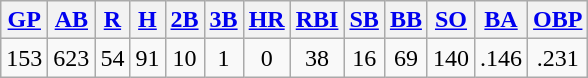<table class="wikitable">
<tr>
<th><a href='#'>GP</a></th>
<th><a href='#'>AB</a></th>
<th><a href='#'>R</a></th>
<th><a href='#'>H</a></th>
<th><a href='#'>2B</a></th>
<th><a href='#'>3B</a></th>
<th><a href='#'>HR</a></th>
<th><a href='#'>RBI</a></th>
<th><a href='#'>SB</a></th>
<th><a href='#'>BB</a></th>
<th><a href='#'>SO</a></th>
<th><a href='#'>BA</a></th>
<th><a href='#'>OBP</a></th>
</tr>
<tr align=center>
<td>153</td>
<td>623</td>
<td>54</td>
<td>91</td>
<td>10</td>
<td>1</td>
<td>0</td>
<td>38</td>
<td>16</td>
<td>69</td>
<td>140</td>
<td>.146</td>
<td>.231</td>
</tr>
</table>
